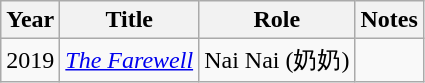<table class="wikitable sortable">
<tr>
<th>Year</th>
<th>Title</th>
<th>Role</th>
<th class="unsortable">Notes</th>
</tr>
<tr>
<td>2019</td>
<td><em><a href='#'>The Farewell</a></em></td>
<td>Nai Nai (奶奶)</td>
<td></td>
</tr>
</table>
